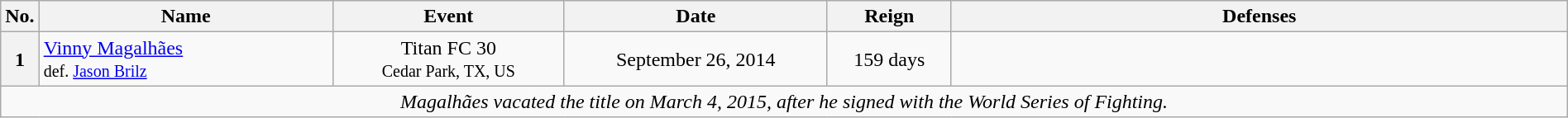<table class="wikitable" width=100%>
<tr>
<th width=1%>No.</th>
<th width=19%>Name</th>
<th width=15%>Event</th>
<th width=17%>Date</th>
<th width=8%>Reign</th>
<th width=40%>Defenses</th>
</tr>
<tr>
<th>1</th>
<td> <a href='#'>Vinny Magalhães</a><small> <br>def. <a href='#'>Jason Brilz</a></small></td>
<td align=center>Titan FC 30<br><small>Cedar Park, TX, US</small></td>
<td align=center>September 26, 2014</td>
<td align=center>159 days</td>
<td></td>
</tr>
<tr>
<td align="center" colspan="6"><em>Magalhães vacated the title on March 4, 2015, after he signed with the World Series of Fighting.</em></td>
</tr>
</table>
